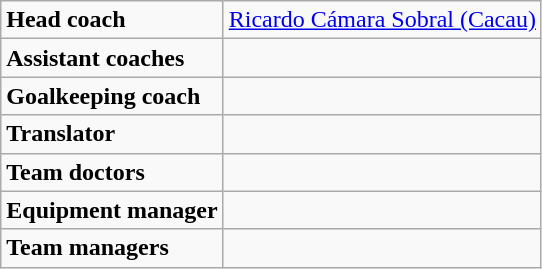<table class="wikitable">
<tr>
<td><strong>Head coach</strong></td>
<td> <a href='#'>Ricardo Cámara Sobral (Cacau)</a></td>
</tr>
<tr>
<td><strong>Assistant coaches</strong></td>
<td></td>
</tr>
<tr>
<td><strong>Goalkeeping coach</strong></td>
<td></td>
</tr>
<tr>
<td><strong>Translator</strong></td>
<td></td>
</tr>
<tr>
<td><strong>Team doctors</strong></td>
<td></td>
</tr>
<tr>
<td><strong>Equipment manager</strong></td>
<td></td>
</tr>
<tr>
<td><strong>Team managers</strong></td>
<td></td>
</tr>
</table>
